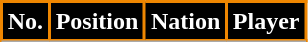<table class="wikitable sortable">
<tr>
<th style="background:#000000; color:#FFFFFF; border:2px solid #EE8601;" scope="col">No.</th>
<th style="background:#000000; color:#FFFFFF; border:2px solid #EE8601;" scope="col">Position</th>
<th style="background:#000000; color:#FFFFFF; border:2px solid #EE8601;" scope="col">Nation</th>
<th style="background:#000000; color:#FFFFFF; border:2px solid #EE8601;" scope="col">Player</th>
</tr>
<tr>
</tr>
</table>
